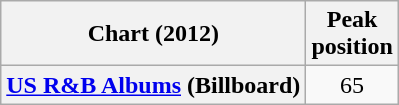<table class="wikitable sortable plainrowheaders" style="text-align:center;">
<tr>
<th scope="col">Chart (2012)</th>
<th scope="col">Peak<br>position</th>
</tr>
<tr>
<th scope="row"><a href='#'>US R&B Albums</a> (Billboard)</th>
<td>65</td>
</tr>
</table>
